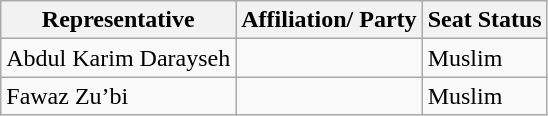<table class="wikitable">
<tr>
<th>Representative</th>
<th>Affiliation/ Party</th>
<th>Seat Status</th>
</tr>
<tr>
<td>Abdul Karim Darayseh</td>
<td></td>
<td>Muslim</td>
</tr>
<tr>
<td>Fawaz Zu’bi</td>
<td></td>
<td>Muslim</td>
</tr>
</table>
